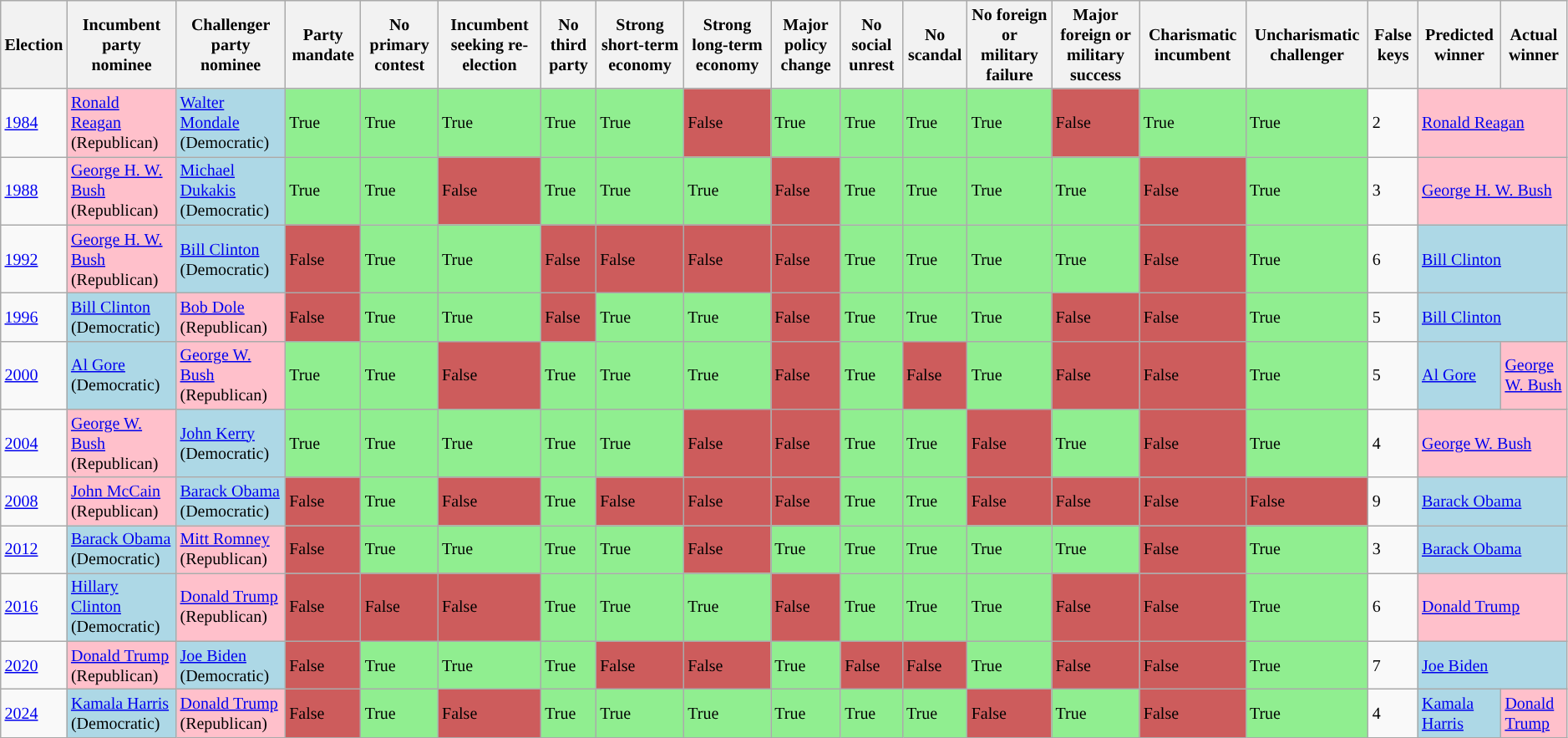<table class="wikitable sticky-header" ; style="font-size: smaller;">
<tr>
<th><strong>Election</strong></th>
<th>Incumbent party nominee</th>
<th>Challenger party nominee</th>
<th>Party mandate</th>
<th>No primary contest</th>
<th>Incumbent seeking re-election</th>
<th>No third party</th>
<th>Strong short-term economy</th>
<th>Strong long-term economy</th>
<th>Major policy change</th>
<th>No social unrest</th>
<th>No scandal</th>
<th>No foreign or military failure</th>
<th>Major foreign or military success</th>
<th>Charismatic incumbent</th>
<th>Uncharismatic challenger</th>
<th>False keys</th>
<th>Predicted winner</th>
<th>Actual winner</th>
</tr>
<tr>
<td><a href='#'>1984</a></td>
<td style="background:pink;"><a href='#'>Ronald Reagan</a><br>(Republican)</td>
<td style="background:lightblue;"><a href='#'>Walter Mondale</a><br>(Democratic)</td>
<td style="background:lightgreen;">True</td>
<td style="background:lightgreen;">True</td>
<td style="background:lightgreen;">True</td>
<td style="background:lightgreen;">True</td>
<td style="background:lightgreen;">True</td>
<td style="background:indianred;">False</td>
<td style="background:lightgreen;">True</td>
<td style="background:lightgreen;">True</td>
<td style="background:lightgreen;">True</td>
<td style="background:lightgreen;">True</td>
<td style="background:indianred;">False</td>
<td style="background:lightgreen;">True</td>
<td style="background:lightgreen;">True</td>
<td>2</td>
<td colspan="2" style="background:pink;"><a href='#'>Ronald Reagan</a></td>
</tr>
<tr>
<td><a href='#'>1988</a></td>
<td style="background:pink;"><a href='#'>George H. W. Bush</a><br>(Republican)</td>
<td style="background:lightblue;"><a href='#'>Michael Dukakis</a><br>(Democratic)</td>
<td style="background:lightgreen;">True</td>
<td style="background:lightgreen;">True</td>
<td style="background:indianred;">False</td>
<td style="background:lightgreen;">True</td>
<td style="background:lightgreen;">True</td>
<td style="background:lightgreen;">True</td>
<td style="background:indianred;">False</td>
<td style="background:lightgreen;">True</td>
<td style="background:lightgreen;">True</td>
<td style="background:lightgreen;">True</td>
<td style="background:lightgreen;">True</td>
<td style="background:indianred;">False</td>
<td style="background:lightgreen;">True</td>
<td>3</td>
<td colspan="2" style="background:pink;"><a href='#'>George H. W. Bush</a></td>
</tr>
<tr>
<td><a href='#'>1992</a></td>
<td style="background:pink;"><a href='#'>George H. W. Bush</a><br>(Republican)</td>
<td style="background:lightblue;"><a href='#'>Bill Clinton</a><br>(Democratic)</td>
<td style="background:indianred;">False</td>
<td style="background:lightgreen;">True</td>
<td style="background:lightgreen;">True</td>
<td style="background:indianred;">False</td>
<td style="background:indianred;">False</td>
<td style="background:indianred;">False</td>
<td style="background:indianred;">False</td>
<td style="background:lightgreen;">True</td>
<td style="background:lightgreen;">True</td>
<td style="background:lightgreen;">True</td>
<td style="background:lightgreen;">True</td>
<td style="background:indianred;">False</td>
<td style="background:lightgreen;">True</td>
<td>6</td>
<td colspan="2" style="background:lightblue;"><a href='#'>Bill Clinton</a></td>
</tr>
<tr>
<td><a href='#'>1996</a></td>
<td style="background:lightblue;"><a href='#'>Bill Clinton</a><br>(Democratic)</td>
<td style="background:pink;"><a href='#'>Bob Dole</a><br>(Republican)</td>
<td style="background:indianred;">False</td>
<td style="background:lightgreen;">True</td>
<td style="background:lightgreen;">True</td>
<td style="background:indianred;">False</td>
<td style="background:lightgreen;">True</td>
<td style="background:lightgreen;">True</td>
<td style="background:indianred;">False</td>
<td style="background:lightgreen;">True</td>
<td style="background:lightgreen;">True</td>
<td style="background:lightgreen;">True</td>
<td style="background:indianred;">False</td>
<td style="background:indianred;">False</td>
<td style="background:lightgreen;">True</td>
<td>5</td>
<td colspan="2" style="background:lightblue;"><a href='#'>Bill Clinton</a></td>
</tr>
<tr>
<td><a href='#'>2000</a></td>
<td style="background:lightblue;"><a href='#'>Al Gore</a><br>(Democratic)</td>
<td style="background:pink;"><a href='#'>George W. Bush</a><br>(Republican)</td>
<td style="background:lightgreen;">True</td>
<td style="background:lightgreen;">True</td>
<td style="background:indianred;">False</td>
<td style="background:lightgreen;">True</td>
<td style="background:lightgreen;">True</td>
<td style="background:lightgreen;">True</td>
<td style="background:indianred;">False</td>
<td style="background:lightgreen;">True</td>
<td style="background:indianred;">False</td>
<td style="background:lightgreen;">True</td>
<td style="background:indianred;">False</td>
<td style="background:indianred;">False</td>
<td style="background:lightgreen;">True</td>
<td>5</td>
<td style="background:lightblue;"><a href='#'>Al Gore</a></td>
<td style="background:pink;"><a href='#'>George W. Bush</a></td>
</tr>
<tr>
<td><a href='#'>2004</a></td>
<td style="background:pink;"><a href='#'>George W. Bush</a><br>(Republican)</td>
<td style="background:lightblue;"><a href='#'>John Kerry</a><br>(Democratic)</td>
<td style="background:lightgreen;">True</td>
<td style="background:lightgreen;">True</td>
<td style="background:lightgreen;">True</td>
<td style="background:lightgreen;">True</td>
<td style="background:lightgreen;">True</td>
<td style="background:indianred;">False</td>
<td style="background:indianred;">False</td>
<td style="background:lightgreen;">True</td>
<td style="background:lightgreen;">True</td>
<td style="background:indianred;">False</td>
<td style="background:lightgreen;">True</td>
<td style="background:indianred;">False</td>
<td style="background:lightgreen;">True</td>
<td>4</td>
<td style="background:pink;" colspan="2"><a href='#'>George W. Bush</a></td>
</tr>
<tr>
<td><a href='#'>2008</a></td>
<td style="background:pink;"><a href='#'>John McCain</a><br>(Republican)</td>
<td style="background:lightblue;"><a href='#'>Barack Obama</a><br>(Democratic)</td>
<td style="background:indianred;">False</td>
<td style="background:lightgreen;">True</td>
<td style="background:indianred;">False</td>
<td style="background:lightgreen;">True</td>
<td style="background:indianred;">False</td>
<td style="background:indianred;">False</td>
<td style="background:indianred;">False</td>
<td style="background:lightgreen;">True</td>
<td style="background:lightgreen;">True</td>
<td style="background:indianred;">False</td>
<td style="background:indianred;">False</td>
<td style="background:indianred;">False</td>
<td style="background:indianred;">False</td>
<td>9</td>
<td colspan="2" style="background:lightblue;"><a href='#'>Barack Obama</a></td>
</tr>
<tr>
<td><a href='#'>2012</a></td>
<td style="background:lightblue;"><a href='#'>Barack Obama</a><br>(Democratic)</td>
<td style="background:pink;"><a href='#'>Mitt Romney</a><br>(Republican)</td>
<td style="background:indianred;">False</td>
<td style="background:lightgreen;">True</td>
<td style="background:lightgreen;">True</td>
<td style="background:lightgreen;">True</td>
<td style="background:lightgreen;">True</td>
<td style="background:indianred;">False</td>
<td style="background:lightgreen;">True</td>
<td style="background:lightgreen;">True</td>
<td style="background:lightgreen;">True</td>
<td style="background:lightgreen;">True</td>
<td style="background:lightgreen;">True</td>
<td style="background:indianred;">False</td>
<td style="background:lightgreen;">True</td>
<td>3</td>
<td colspan="2" style="background:lightblue;"><a href='#'>Barack Obama</a></td>
</tr>
<tr>
<td><a href='#'>2016</a></td>
<td style="background:lightblue;"><a href='#'>Hillary Clinton</a><br>(Democratic)</td>
<td style="background:pink;"><a href='#'>Donald Trump</a><br>(Republican)</td>
<td style="background:indianred;">False</td>
<td style="background:indianred;">False</td>
<td style="background:indianred;">False</td>
<td style="background:lightgreen;">True</td>
<td style="background:lightgreen;">True</td>
<td style="background:lightgreen;">True</td>
<td style="background:indianred;">False</td>
<td style="background:lightgreen;">True</td>
<td style="background:lightgreen;">True</td>
<td style="background:lightgreen;">True</td>
<td style="background:indianred;">False</td>
<td style="background:indianred;">False</td>
<td style="background:lightgreen;">True</td>
<td>6</td>
<td style="background:pink;" colspan="2"><a href='#'>Donald Trump</a></td>
</tr>
<tr>
<td><a href='#'>2020</a></td>
<td style="background:pink;"><a href='#'>Donald Trump</a><br>(Republican)</td>
<td style="background:lightblue;"><a href='#'>Joe Biden</a><br>(Democratic)</td>
<td style="background:indianred;">False</td>
<td style="background:lightgreen;">True</td>
<td style="background:lightgreen;">True</td>
<td style="background:lightgreen;">True</td>
<td style="background:indianred;">False</td>
<td style="background:indianred;">False</td>
<td style="background:lightgreen;">True</td>
<td style="background:indianred;">False</td>
<td style="background:indianred;">False</td>
<td style="background:lightgreen;">True</td>
<td style="background:indianred;">False</td>
<td style="background:indianred;">False</td>
<td style="background:lightgreen;">True</td>
<td>7</td>
<td colspan="2" style="background:lightblue;"><a href='#'>Joe Biden</a></td>
</tr>
<tr>
<td><a href='#'>2024</a></td>
<td style="background:lightblue;"><a href='#'>Kamala Harris</a><br>(Democratic)</td>
<td style="background:pink;"><a href='#'>Donald Trump</a><br>(Republican)</td>
<td style="background:indianred;">False</td>
<td style="background:lightgreen;">True</td>
<td style="background:indianred;">False</td>
<td style="background:lightgreen;">True</td>
<td style="background:lightgreen;">True</td>
<td style="background:lightgreen;">True</td>
<td style="background:lightgreen;">True</td>
<td style="background:lightgreen;">True</td>
<td style="background:lightgreen;">True</td>
<td style="background:indianred;">False</td>
<td style="background:lightgreen;">True</td>
<td style="background:indianred;">False</td>
<td style="background:lightgreen;">True</td>
<td>4</td>
<td style="background:lightblue;"><a href='#'>Kamala Harris</a></td>
<td style="background:pink;"><a href='#'>Donald Trump</a></td>
</tr>
</table>
